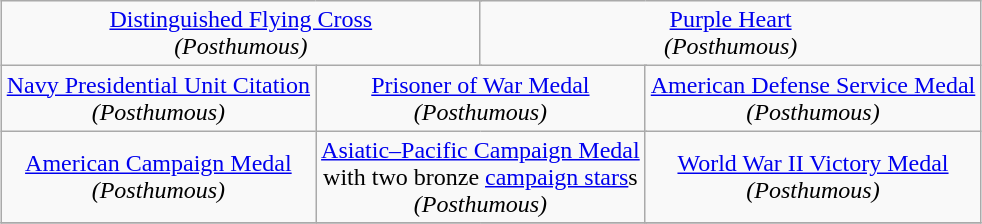<table class="wikitable" style="margin:1em auto; text-align:center;">
<tr>
<td colspan="6"><a href='#'>Distinguished Flying Cross</a><br><em>(Posthumous)</em></td>
<td colspan="6"><a href='#'>Purple Heart</a><br><em>(Posthumous)</em></td>
</tr>
<tr>
<td colspan="4"><a href='#'>Navy Presidential Unit Citation</a><br><em>(Posthumous)</em></td>
<td colspan="4"><a href='#'>Prisoner of War Medal</a><br><em>(Posthumous)</em></td>
<td colspan="4"><a href='#'>American Defense Service Medal</a><br><em>(Posthumous)</em></td>
</tr>
<tr>
<td colspan="4"><a href='#'>American Campaign Medal</a><br><em>(Posthumous)</em></td>
<td colspan="4"><a href='#'>Asiatic–Pacific Campaign Medal</a><br>with two bronze <a href='#'>campaign stars</a>s<br><em>(Posthumous)</em></td>
<td colspan="4"><a href='#'>World War II Victory Medal</a><br><em>(Posthumous)</em></td>
</tr>
<tr>
</tr>
</table>
